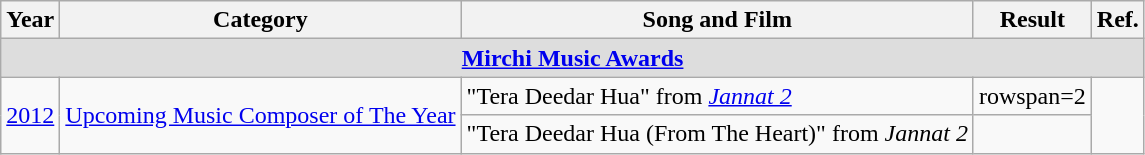<table class="wikitable sortable">
<tr>
<th>Year</th>
<th>Category</th>
<th>Song and Film</th>
<th>Result</th>
<th>Ref.</th>
</tr>
<tr style="background:#ddd; ">
<td colspan="5" style="text-align: center; "><strong><a href='#'>Mirchi Music Awards</a></strong></td>
</tr>
<tr>
<td rowspan=2><a href='#'>2012</a></td>
<td rowspan=2><a href='#'>Upcoming Music Composer of The Year</a></td>
<td>"Tera Deedar Hua" from <em><a href='#'>Jannat 2</a></em></td>
<td>rowspan=2 </td>
<td rowspan=2></td>
</tr>
<tr>
<td>"Tera Deedar Hua (From The Heart)" from <em>Jannat 2</em></td>
</tr>
</table>
